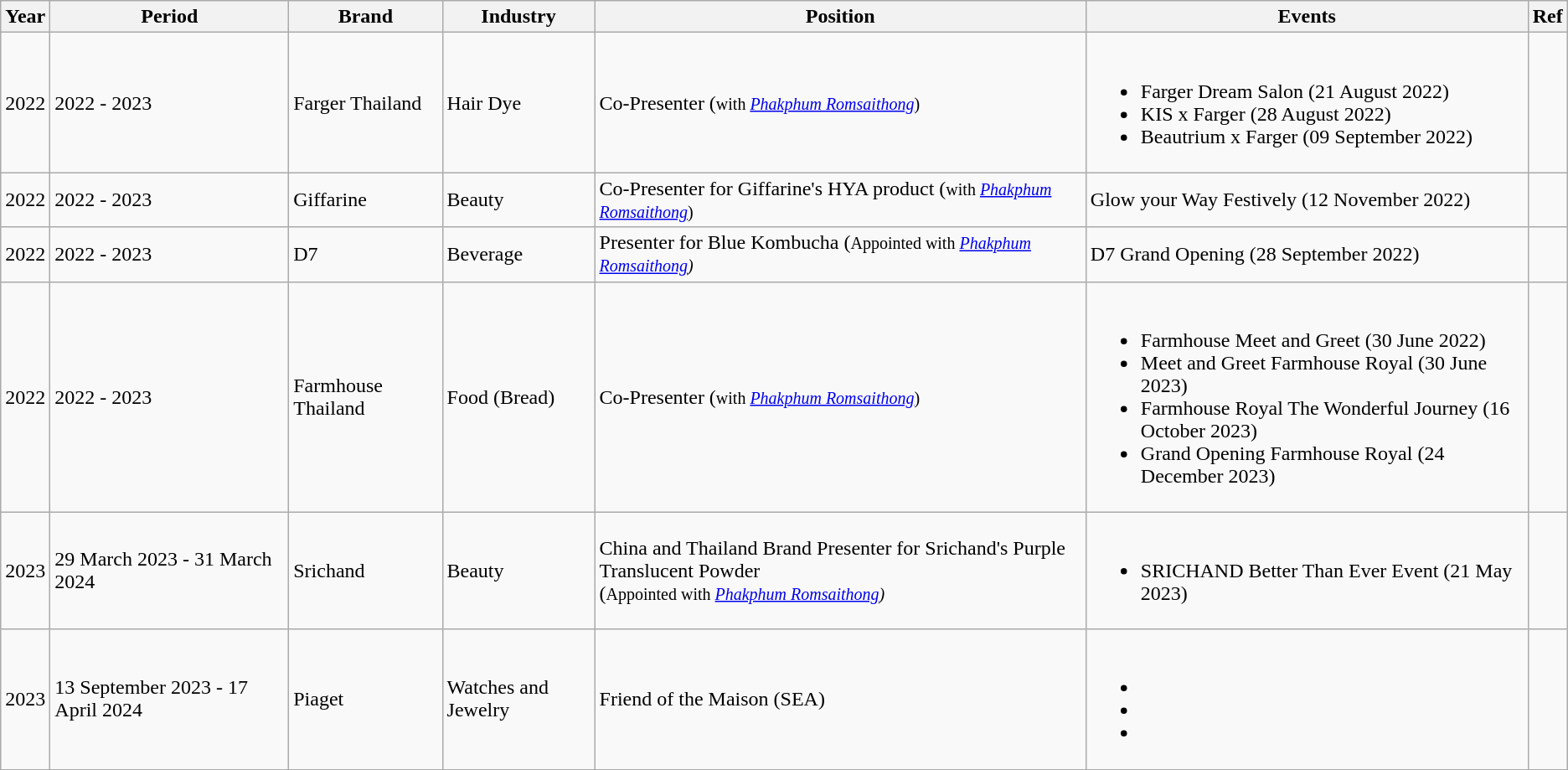<table class="wikitable sortable">
<tr>
<th>Year</th>
<th>Period</th>
<th>Brand</th>
<th>Industry</th>
<th>Position</th>
<th>Events</th>
<th>Ref</th>
</tr>
<tr>
<td>2022</td>
<td>2022 - 2023</td>
<td>Farger Thailand</td>
<td>Hair Dye</td>
<td>Co-Presenter (<small>with <em><a href='#'>Phakphum Romsaithong</a></em>)</small></td>
<td><br><ul><li>Farger Dream Salon (21 August 2022)</li><li>KIS x Farger (28 August 2022)</li><li>Beautrium x Farger (09 September 2022)</li></ul></td>
<td></td>
</tr>
<tr>
<td>2022</td>
<td>2022 - 2023</td>
<td>Giffarine</td>
<td>Beauty</td>
<td>Co-Presenter for Giffarine's HYA product (<small>with <em><a href='#'>Phakphum Romsaithong</a></em>)</small></td>
<td>Glow your Way Festively (12 November 2022)</td>
<td></td>
</tr>
<tr>
<td>2022</td>
<td>2022 - 2023</td>
<td>D7</td>
<td>Beverage</td>
<td>Presenter for Blue Kombucha (<small>Appointed with <em><a href='#'>Phakphum Romsaithong</a>)</em></small></td>
<td>D7 Grand Opening (28 September 2022)</td>
<td></td>
</tr>
<tr>
<td>2022</td>
<td>2022 - 2023</td>
<td>Farmhouse Thailand</td>
<td>Food (Bread)</td>
<td>Co-Presenter (<small>with <em><a href='#'>Phakphum Romsaithong</a></em>)</small></td>
<td><br><ul><li>Farmhouse Meet and Greet (30 June 2022)</li><li>Meet and Greet Farmhouse Royal (30 June 2023)</li><li>Farmhouse Royal The Wonderful Journey (16 October 2023)</li><li>Grand Opening Farmhouse Royal (24 December 2023)</li></ul></td>
<td></td>
</tr>
<tr>
<td>2023</td>
<td>29 March 2023 - 31 March 2024</td>
<td>Srichand</td>
<td>Beauty</td>
<td>China and Thailand Brand Presenter for Srichand's Purple Translucent Powder<br>(<small>Appointed with <em><a href='#'>Phakphum Romsaithong</a>)</em></small></td>
<td><br><ul><li>SRICHAND Better Than Ever Event (21 May 2023)</li></ul></td>
<td></td>
</tr>
<tr>
<td>2023</td>
<td>13 September 2023 - 17 April 2024</td>
<td>Piaget</td>
<td>Watches and Jewelry</td>
<td>Friend of the Maison (SEA)</td>
<td><br><ul><li></li><li></li><li></li></ul></td>
<td></td>
</tr>
</table>
